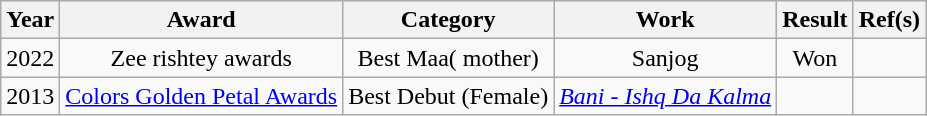<table class="wikitable" style="text-align:center;">
<tr>
<th>Year</th>
<th>Award</th>
<th>Category</th>
<th>Work</th>
<th>Result</th>
<th>Ref(s)</th>
</tr>
<tr>
<td>2022</td>
<td>Zee rishtey awards</td>
<td>Best Maa( mother)</td>
<td>Sanjog</td>
<td>Won</td>
<td></td>
</tr>
<tr>
<td>2013</td>
<td><a href='#'>Colors Golden Petal Awards</a></td>
<td>Best Debut (Female)</td>
<td><em><a href='#'>Bani - Ishq Da Kalma</a></em></td>
<td></td>
<td></td>
</tr>
</table>
